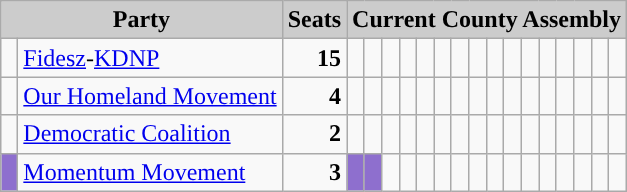<table class="wikitable">
<tr>
<th style="background:#ccc" colspan="2">Party</th>
<th style="background:#ccc">Seats</th>
<th style="background:#ccc" colspan="24">Current County Assembly</th>
</tr>
<tr>
<td style="background-color: "> </td>
<td><a href='#'>Fidesz</a>-<a href='#'>KDNP</a></td>
<td style="text-align: right"><strong>15</strong></td>
<td style="background-color: "> </td>
<td style="background-color: "> </td>
<td style="background-color: "> </td>
<td style="background-color: "> </td>
<td style="background-color: "> </td>
<td style="background-color: "> </td>
<td style="background-color: "> </td>
<td style="background-color: "> </td>
<td style="background-color: "> </td>
<td style="background-color: "> </td>
<td style="background-color: "> </td>
<td style="background-color: "> </td>
<td style="background-color: "> </td>
<td style="background-color: "> </td>
<td style="background-color: "> </td>
<td> </td>
</tr>
<tr>
<td style="background-color: "> </td>
<td><a href='#'>Our Homeland Movement</a></td>
<td style="text-align: right"><strong>4</strong></td>
<td style="background-color: "> </td>
<td style="background-color: "> </td>
<td style="background-color: "> </td>
<td style="background-color: "> </td>
<td> </td>
<td> </td>
<td> </td>
<td> </td>
<td> </td>
<td> </td>
<td> </td>
<td> </td>
<td> </td>
<td> </td>
<td> </td>
</tr>
<tr>
<td style="background-color: "> </td>
<td><a href='#'>Democratic Coalition</a></td>
<td style="text-align: right"><strong>2</strong></td>
<td style="background-color: "> </td>
<td style="background-color: "> </td>
<td> </td>
<td> </td>
<td> </td>
<td> </td>
<td> </td>
<td> </td>
<td> </td>
<td> </td>
<td> </td>
<td> </td>
<td> </td>
<td> </td>
<td> </td>
<td> </td>
</tr>
<tr>
<td style="background-color: #8E6FCE"> </td>
<td><a href='#'>Momentum Movement</a></td>
<td style="text-align: right"><strong>3</strong></td>
<td style="background-color: #8E6FCE"> </td>
<td style="background-color: #8E6FCE"> </td>
<td> </td>
<td> </td>
<td> </td>
<td> </td>
<td> </td>
<td> </td>
<td> </td>
<td> </td>
<td> </td>
<td> </td>
<td> </td>
<td> </td>
<td> </td>
<td> </td>
</tr>
</table>
